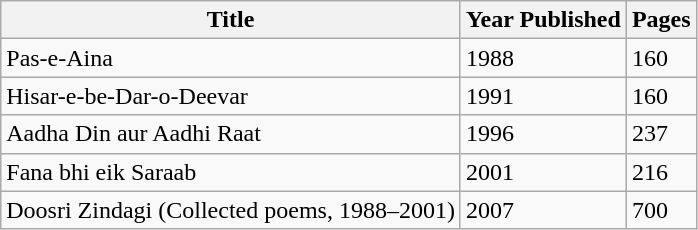<table class="wikitable">
<tr>
<th>Title</th>
<th>Year Published</th>
<th>Pages</th>
</tr>
<tr>
<td>Pas-e-Aina</td>
<td>1988</td>
<td>160</td>
</tr>
<tr>
<td>Hisar-e-be-Dar-o-Deevar</td>
<td>1991</td>
<td>160</td>
</tr>
<tr>
<td>Aadha Din aur Aadhi Raat</td>
<td>1996</td>
<td>237</td>
</tr>
<tr>
<td>Fana bhi eik Saraab</td>
<td>2001</td>
<td>216</td>
</tr>
<tr>
<td>Doosri Zindagi (Collected poems, 1988–2001)</td>
<td>2007</td>
<td>700</td>
</tr>
</table>
